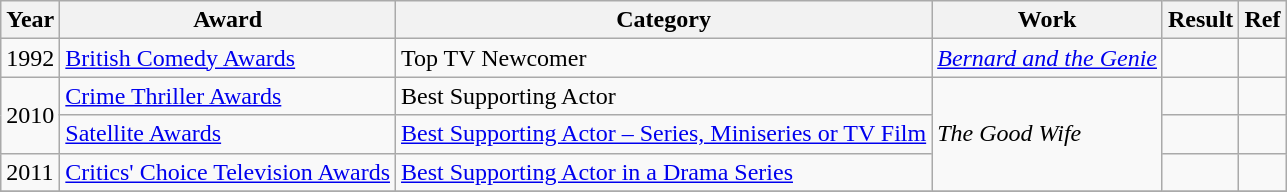<table class="wikitable plainrowheaders">
<tr>
<th>Year</th>
<th>Award</th>
<th>Category</th>
<th>Work</th>
<th>Result</th>
<th>Ref</th>
</tr>
<tr>
<td>1992</td>
<td><a href='#'>British Comedy Awards</a></td>
<td>Top TV Newcomer</td>
<td><em><a href='#'>Bernard and the Genie</a></em></td>
<td></td>
<td></td>
</tr>
<tr>
<td rowspan="2">2010</td>
<td><a href='#'>Crime Thriller Awards</a></td>
<td>Best Supporting Actor</td>
<td rowspan="3"><em>The Good Wife</em></td>
<td></td>
<td></td>
</tr>
<tr>
<td><a href='#'>Satellite Awards</a></td>
<td><a href='#'>Best Supporting Actor – Series, Miniseries or TV Film</a></td>
<td></td>
<td></td>
</tr>
<tr>
<td>2011</td>
<td><a href='#'>Critics' Choice Television Awards</a></td>
<td><a href='#'>Best Supporting Actor in a Drama Series</a></td>
<td></td>
<td></td>
</tr>
<tr>
</tr>
</table>
